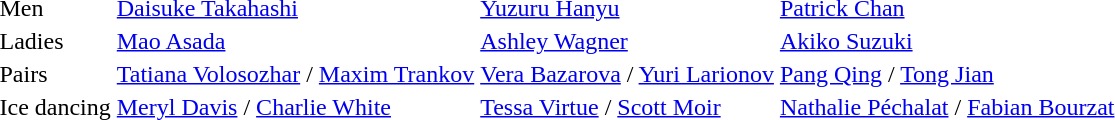<table>
<tr>
<td>Men</td>
<td> <a href='#'>Daisuke Takahashi</a></td>
<td> <a href='#'>Yuzuru Hanyu</a></td>
<td> <a href='#'>Patrick Chan</a></td>
</tr>
<tr>
<td>Ladies</td>
<td> <a href='#'>Mao Asada</a></td>
<td> <a href='#'>Ashley Wagner</a></td>
<td> <a href='#'>Akiko Suzuki</a></td>
</tr>
<tr>
<td>Pairs</td>
<td> <a href='#'>Tatiana Volosozhar</a> / <a href='#'>Maxim Trankov</a></td>
<td> <a href='#'>Vera Bazarova</a> / <a href='#'>Yuri Larionov</a></td>
<td> <a href='#'>Pang Qing</a> / <a href='#'>Tong Jian</a></td>
</tr>
<tr>
<td>Ice dancing</td>
<td> <a href='#'>Meryl Davis</a> / <a href='#'>Charlie White</a></td>
<td> <a href='#'>Tessa Virtue</a> / <a href='#'>Scott Moir</a></td>
<td> <a href='#'>Nathalie Péchalat</a> / <a href='#'>Fabian Bourzat</a></td>
</tr>
</table>
